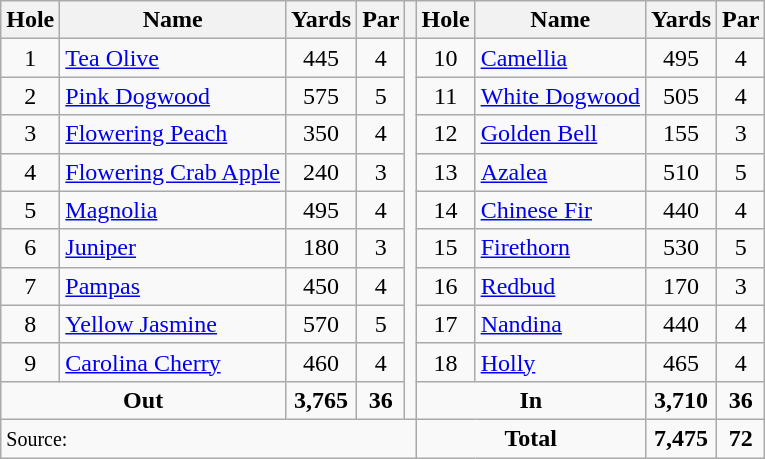<table class=wikitable style="text-align: center">
<tr>
<th>Hole</th>
<th>Name</th>
<th>Yards</th>
<th>Par</th>
<th></th>
<th>Hole</th>
<th>Name</th>
<th>Yards</th>
<th>Par</th>
</tr>
<tr>
<td>1</td>
<td align=left><a href='#'>Tea Olive</a></td>
<td>445</td>
<td>4</td>
<td rowspan=10></td>
<td>10</td>
<td align=left><a href='#'>Camellia</a></td>
<td>495</td>
<td>4</td>
</tr>
<tr>
<td>2</td>
<td align=left><a href='#'>Pink Dogwood</a></td>
<td>575</td>
<td>5</td>
<td>11</td>
<td align=left><a href='#'>White Dogwood</a></td>
<td>505</td>
<td>4</td>
</tr>
<tr>
<td>3</td>
<td align=left><a href='#'>Flowering Peach</a></td>
<td>350</td>
<td>4</td>
<td>12</td>
<td align=left><a href='#'>Golden Bell</a></td>
<td>155</td>
<td>3</td>
</tr>
<tr>
<td>4</td>
<td align=left><a href='#'>Flowering Crab Apple</a></td>
<td>240</td>
<td>3</td>
<td>13</td>
<td align=left><a href='#'>Azalea</a></td>
<td>510</td>
<td>5</td>
</tr>
<tr>
<td>5</td>
<td align=left><a href='#'>Magnolia</a></td>
<td>495</td>
<td>4</td>
<td>14</td>
<td align=left><a href='#'>Chinese Fir</a></td>
<td>440</td>
<td>4</td>
</tr>
<tr>
<td>6</td>
<td align=left><a href='#'>Juniper</a></td>
<td>180</td>
<td>3</td>
<td>15</td>
<td align=left><a href='#'>Firethorn</a></td>
<td>530</td>
<td>5</td>
</tr>
<tr>
<td>7</td>
<td align=left><a href='#'>Pampas</a></td>
<td>450</td>
<td>4</td>
<td>16</td>
<td align=left><a href='#'>Redbud</a></td>
<td>170</td>
<td>3</td>
</tr>
<tr>
<td>8</td>
<td align=left><a href='#'>Yellow Jasmine</a></td>
<td>570</td>
<td>5</td>
<td>17</td>
<td align=left><a href='#'>Nandina</a></td>
<td>440</td>
<td>4</td>
</tr>
<tr>
<td>9</td>
<td align=left><a href='#'>Carolina Cherry</a></td>
<td>460</td>
<td>4</td>
<td>18</td>
<td align=left><a href='#'>Holly</a></td>
<td>465</td>
<td>4</td>
</tr>
<tr>
<td colspan=2><strong>Out</strong></td>
<td><strong>3,765</strong></td>
<td><strong>36</strong></td>
<td colspan=2><strong>In</strong></td>
<td><strong>3,710</strong></td>
<td><strong>36</strong></td>
</tr>
<tr>
<td colspan=5 align=left><small>Source:</small></td>
<td colspan=2><strong>Total</strong></td>
<td><strong>7,475</strong></td>
<td><strong>72</strong></td>
</tr>
</table>
